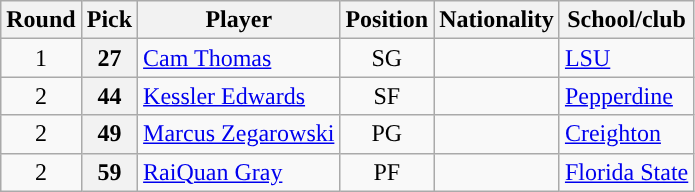<table class="wikitable">
<tr>
<th scope="col">Round</th>
<th scope="col">Pick</th>
<th scope="col">Player</th>
<th scope="col">Position</th>
<th scope="col">Nationality</th>
<th scope="col">School/club</th>
</tr>
<tr>
<td style="text-align:center;">1</td>
<th scope="row">27</th>
<td><a href='#'>Cam Thomas</a></td>
<td style="text-align:center;">SG</td>
<td></td>
<td><a href='#'>LSU</a></td>
</tr>
<tr>
<td style="text-align:center;">2</td>
<th scope="row">44</th>
<td><a href='#'>Kessler Edwards</a></td>
<td style="text-align:center;">SF</td>
<td></td>
<td><a href='#'>Pepperdine</a></td>
</tr>
<tr>
<td style="text-align:center;">2</td>
<th scope="row">49</th>
<td><a href='#'>Marcus Zegarowski</a></td>
<td style="text-align:center;">PG</td>
<td></td>
<td><a href='#'>Creighton</a></td>
</tr>
<tr>
<td style="text-align:center;">2</td>
<th scope="row">59</th>
<td><a href='#'>RaiQuan Gray</a></td>
<td style="text-align:center;">PF</td>
<td></td>
<td><a href='#'>Florida State</a></td>
</tr>
</table>
